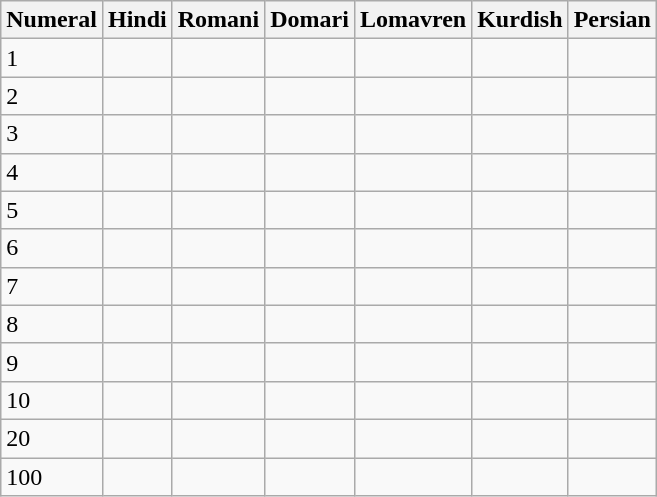<table class="wikitable">
<tr>
<th>Numeral</th>
<th>Hindi</th>
<th>Romani</th>
<th>Domari</th>
<th>Lomavren</th>
<th>Kurdish</th>
<th>Persian</th>
</tr>
<tr>
<td>1</td>
<td></td>
<td></td>
<td></td>
<td></td>
<td></td>
<td></td>
</tr>
<tr>
<td>2</td>
<td></td>
<td></td>
<td></td>
<td></td>
<td></td>
<td></td>
</tr>
<tr>
<td>3</td>
<td></td>
<td></td>
<td></td>
<td></td>
<td></td>
<td></td>
</tr>
<tr>
<td>4</td>
<td></td>
<td></td>
<td></td>
<td></td>
<td></td>
<td></td>
</tr>
<tr>
<td>5</td>
<td></td>
<td></td>
<td></td>
<td></td>
<td></td>
<td></td>
</tr>
<tr>
<td>6</td>
<td></td>
<td></td>
<td></td>
<td></td>
<td></td>
<td></td>
</tr>
<tr>
<td>7</td>
<td></td>
<td></td>
<td></td>
<td></td>
<td></td>
<td></td>
</tr>
<tr>
<td>8</td>
<td></td>
<td></td>
<td></td>
<td></td>
<td></td>
<td></td>
</tr>
<tr>
<td>9</td>
<td></td>
<td></td>
<td></td>
<td></td>
<td></td>
<td></td>
</tr>
<tr>
<td>10</td>
<td></td>
<td></td>
<td></td>
<td></td>
<td></td>
<td></td>
</tr>
<tr>
<td>20</td>
<td></td>
<td></td>
<td></td>
<td></td>
<td></td>
<td></td>
</tr>
<tr>
<td>100</td>
<td></td>
<td></td>
<td></td>
<td></td>
<td></td>
<td></td>
</tr>
</table>
